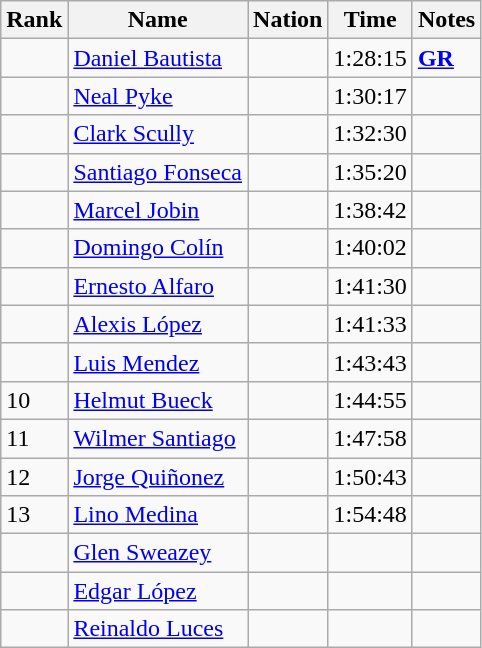<table class="wikitable sortable">
<tr>
<th>Rank</th>
<th>Name</th>
<th>Nation</th>
<th>Time</th>
<th>Notes</th>
</tr>
<tr>
<td></td>
<td><a href='#'>Daniel Bautista</a></td>
<td></td>
<td>1:28:15</td>
<td><strong><a href='#'>GR</a></strong></td>
</tr>
<tr>
<td></td>
<td><a href='#'>Neal Pyke</a></td>
<td></td>
<td>1:30:17</td>
<td></td>
</tr>
<tr>
<td></td>
<td><a href='#'>Clark Scully</a></td>
<td></td>
<td>1:32:30</td>
<td></td>
</tr>
<tr>
<td></td>
<td><a href='#'>Santiago Fonseca</a></td>
<td></td>
<td>1:35:20</td>
<td></td>
</tr>
<tr>
<td></td>
<td><a href='#'>Marcel Jobin</a></td>
<td></td>
<td>1:38:42</td>
<td></td>
</tr>
<tr>
<td></td>
<td><a href='#'>Domingo Colín</a></td>
<td></td>
<td>1:40:02</td>
<td></td>
</tr>
<tr>
<td></td>
<td><a href='#'>Ernesto Alfaro</a></td>
<td></td>
<td>1:41:30</td>
<td></td>
</tr>
<tr>
<td></td>
<td><a href='#'>Alexis López</a></td>
<td></td>
<td>1:41:33</td>
<td></td>
</tr>
<tr>
<td></td>
<td><a href='#'>Luis Mendez</a></td>
<td></td>
<td>1:43:43</td>
<td></td>
</tr>
<tr>
<td>10</td>
<td><a href='#'>Helmut Bueck</a></td>
<td></td>
<td>1:44:55</td>
<td></td>
</tr>
<tr>
<td>11</td>
<td><a href='#'>Wilmer Santiago</a></td>
<td></td>
<td>1:47:58</td>
<td></td>
</tr>
<tr>
<td>12</td>
<td><a href='#'>Jorge Quiñonez</a></td>
<td></td>
<td>1:50:43</td>
<td></td>
</tr>
<tr>
<td>13</td>
<td><a href='#'>Lino Medina</a></td>
<td></td>
<td>1:54:48</td>
<td></td>
</tr>
<tr>
<td></td>
<td><a href='#'>Glen Sweazey</a></td>
<td></td>
<td></td>
<td></td>
</tr>
<tr>
<td></td>
<td><a href='#'>Edgar López</a></td>
<td></td>
<td></td>
<td></td>
</tr>
<tr>
<td></td>
<td><a href='#'>Reinaldo Luces</a></td>
<td></td>
<td></td>
<td></td>
</tr>
</table>
